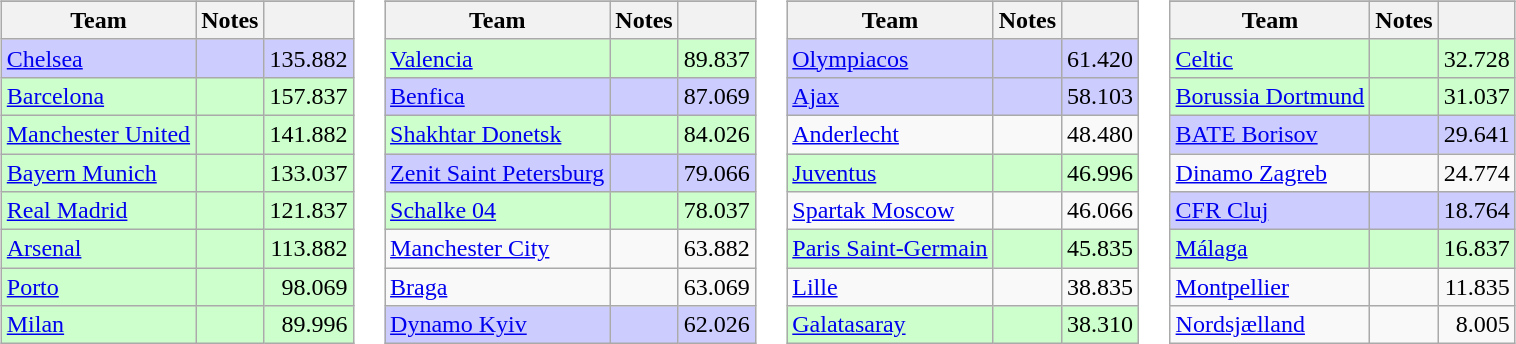<table>
<tr valign=top>
<td><br><table class="wikitable">
<tr>
</tr>
<tr>
<th>Team</th>
<th>Notes</th>
<th></th>
</tr>
<tr bgcolor=#ccccff>
<td> <a href='#'>Chelsea</a></td>
<td></td>
<td align=right>135.882</td>
</tr>
<tr bgcolor=#ccffcc>
<td> <a href='#'>Barcelona</a></td>
<td></td>
<td align=right>157.837</td>
</tr>
<tr bgcolor=#ccffcc>
<td> <a href='#'>Manchester United</a></td>
<td></td>
<td align=right>141.882</td>
</tr>
<tr bgcolor=#ccffcc>
<td> <a href='#'>Bayern Munich</a></td>
<td></td>
<td align=right>133.037</td>
</tr>
<tr bgcolor=#ccffcc>
<td> <a href='#'>Real Madrid</a></td>
<td></td>
<td align=right>121.837</td>
</tr>
<tr bgcolor=#ccffcc>
<td> <a href='#'>Arsenal</a></td>
<td></td>
<td align=right>113.882</td>
</tr>
<tr bgcolor=#ccffcc>
<td> <a href='#'>Porto</a></td>
<td></td>
<td align=right>98.069</td>
</tr>
<tr bgcolor=#ccffcc>
<td> <a href='#'>Milan</a></td>
<td></td>
<td align=right>89.996</td>
</tr>
</table>
</td>
<td><br><table class="wikitable">
<tr>
</tr>
<tr>
<th>Team</th>
<th>Notes</th>
<th></th>
</tr>
<tr bgcolor=#ccffcc>
<td> <a href='#'>Valencia</a></td>
<td></td>
<td align=right>89.837</td>
</tr>
<tr bgcolor=#ccccff>
<td> <a href='#'>Benfica</a></td>
<td></td>
<td align=right>87.069</td>
</tr>
<tr bgcolor=#ccffcc>
<td> <a href='#'>Shakhtar Donetsk</a></td>
<td></td>
<td align=right>84.026</td>
</tr>
<tr bgcolor=#ccccff>
<td> <a href='#'>Zenit Saint Petersburg</a></td>
<td></td>
<td align=right>79.066</td>
</tr>
<tr bgcolor=#ccffcc>
<td> <a href='#'>Schalke 04</a></td>
<td></td>
<td align=right>78.037</td>
</tr>
<tr>
<td> <a href='#'>Manchester City</a></td>
<td></td>
<td align=right>63.882</td>
</tr>
<tr>
<td> <a href='#'>Braga</a></td>
<td></td>
<td align=right>63.069</td>
</tr>
<tr bgcolor=#ccccff>
<td> <a href='#'>Dynamo Kyiv</a></td>
<td></td>
<td align=right>62.026</td>
</tr>
</table>
</td>
<td><br><table class="wikitable">
<tr>
</tr>
<tr>
<th>Team</th>
<th>Notes</th>
<th></th>
</tr>
<tr bgcolor=#ccccff>
<td> <a href='#'>Olympiacos</a></td>
<td></td>
<td align=right>61.420</td>
</tr>
<tr bgcolor=#ccccff>
<td> <a href='#'>Ajax</a></td>
<td></td>
<td align=right>58.103</td>
</tr>
<tr>
<td> <a href='#'>Anderlecht</a></td>
<td></td>
<td align=right>48.480</td>
</tr>
<tr bgcolor=#ccffcc>
<td> <a href='#'>Juventus</a></td>
<td></td>
<td align=right>46.996</td>
</tr>
<tr>
<td> <a href='#'>Spartak Moscow</a></td>
<td></td>
<td align=right>46.066</td>
</tr>
<tr bgcolor=#ccffcc>
<td> <a href='#'>Paris Saint-Germain</a></td>
<td></td>
<td align=right>45.835</td>
</tr>
<tr>
<td> <a href='#'>Lille</a></td>
<td></td>
<td align=right>38.835</td>
</tr>
<tr bgcolor=#ccffcc>
<td> <a href='#'>Galatasaray</a></td>
<td></td>
<td align=right>38.310</td>
</tr>
</table>
</td>
<td><br><table class="wikitable">
<tr>
</tr>
<tr>
<th>Team</th>
<th>Notes</th>
<th></th>
</tr>
<tr bgcolor=#ccffcc>
<td> <a href='#'>Celtic</a></td>
<td></td>
<td align=right>32.728</td>
</tr>
<tr bgcolor=#ccffcc>
<td> <a href='#'>Borussia Dortmund</a></td>
<td></td>
<td align=right>31.037</td>
</tr>
<tr bgcolor=#ccccff>
<td> <a href='#'>BATE Borisov</a></td>
<td></td>
<td align=right>29.641</td>
</tr>
<tr>
<td> <a href='#'>Dinamo Zagreb</a></td>
<td></td>
<td align=right>24.774</td>
</tr>
<tr bgcolor=#ccccff>
<td> <a href='#'>CFR Cluj</a></td>
<td></td>
<td align=right>18.764</td>
</tr>
<tr bgcolor=#ccffcc>
<td> <a href='#'>Málaga</a></td>
<td></td>
<td align=right>16.837</td>
</tr>
<tr>
<td> <a href='#'>Montpellier</a></td>
<td></td>
<td align=right>11.835</td>
</tr>
<tr>
<td> <a href='#'>Nordsjælland</a></td>
<td></td>
<td align=right>8.005</td>
</tr>
</table>
</td>
</tr>
</table>
